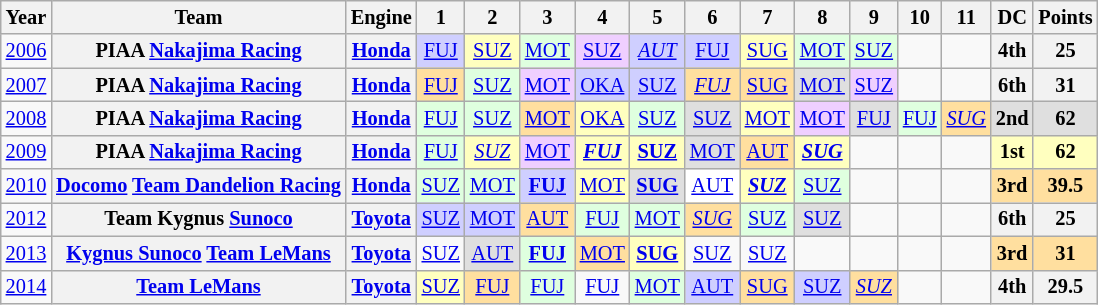<table class="wikitable" style="text-align:center; font-size:85%">
<tr>
<th>Year</th>
<th>Team</th>
<th>Engine</th>
<th>1</th>
<th>2</th>
<th>3</th>
<th>4</th>
<th>5</th>
<th>6</th>
<th>7</th>
<th>8</th>
<th>9</th>
<th>10</th>
<th>11</th>
<th>DC</th>
<th>Points</th>
</tr>
<tr>
<td><a href='#'>2006</a></td>
<th nowrap>PIAA <a href='#'>Nakajima Racing</a></th>
<th><a href='#'>Honda</a></th>
<td style="background:#CFCFFF;"><a href='#'>FUJ</a><br></td>
<td style="background:#FFFFBF;"><a href='#'>SUZ</a><br></td>
<td style="background:#DFFFDF;"><a href='#'>MOT</a><br></td>
<td style="background:#EFCFFF;"><a href='#'>SUZ</a><br></td>
<td style="background:#CFCFFF;"><em><a href='#'>AUT</a></em><br></td>
<td style="background:#CFCFFF;"><a href='#'>FUJ</a><br></td>
<td style="background:#FFFFBF;"><a href='#'>SUG</a><br></td>
<td style="background:#DFFFDF;"><a href='#'>MOT</a><br></td>
<td style="background:#DFFFDF;"><a href='#'>SUZ</a><br></td>
<td></td>
<td></td>
<th>4th</th>
<th>25</th>
</tr>
<tr>
<td><a href='#'>2007</a></td>
<th nowrap>PIAA <a href='#'>Nakajima Racing</a></th>
<th><a href='#'>Honda</a></th>
<td style="background:#FFDF9F;"><a href='#'>FUJ</a><br></td>
<td style="background:#DFFFDF;"><a href='#'>SUZ</a><br></td>
<td style="background:#EFCFFF;"><a href='#'>MOT</a><br></td>
<td style="background:#CFCFFF;"><a href='#'>OKA</a><br></td>
<td style="background:#CFCFFF;"><a href='#'>SUZ</a><br></td>
<td style="background:#FFDF9F;"><em><a href='#'>FUJ</a></em><br></td>
<td style="background:#FFDF9F;"><a href='#'>SUG</a><br></td>
<td style="background:#DFDFDF;"><a href='#'>MOT</a><br></td>
<td style="background:#EFCFFF;"><a href='#'>SUZ</a><br></td>
<td></td>
<td></td>
<th>6th</th>
<th>31</th>
</tr>
<tr>
<td><a href='#'>2008</a></td>
<th nowrap>PIAA <a href='#'>Nakajima Racing</a></th>
<th><a href='#'>Honda</a></th>
<td style="background:#DFFFDF;"><a href='#'>FUJ</a><br></td>
<td style="background:#DFFFDF;"><a href='#'>SUZ</a><br></td>
<td style="background:#FFDF9F;"><a href='#'>MOT</a><br></td>
<td style="background:#FFFFBF;"><a href='#'>OKA</a><br></td>
<td style="background:#DFFFDF;"><a href='#'>SUZ</a><br></td>
<td style="background:#DFDFDF;"><a href='#'>SUZ</a><br></td>
<td style="background:#FFFFBF;"><a href='#'>MOT</a><br></td>
<td style="background:#EFCFFF;"><a href='#'>MOT</a><br></td>
<td style="background:#DFDFDF;"><a href='#'>FUJ</a><br></td>
<td style="background:#DFFFDF;"><a href='#'>FUJ</a><br></td>
<td style="background:#FFDF9F;"><em><a href='#'>SUG</a></em><br></td>
<th style="background:#DFDFDF;">2nd</th>
<th style="background:#DFDFDF;">62</th>
</tr>
<tr>
<td><a href='#'>2009</a></td>
<th nowrap>PIAA <a href='#'>Nakajima Racing</a></th>
<th><a href='#'>Honda</a></th>
<td style="background:#DFFFDF;"><a href='#'>FUJ</a><br></td>
<td style="background:#FFFFBF;"><em><a href='#'>SUZ</a></em><br></td>
<td style="background:#EFCFFF;"><a href='#'>MOT</a><br></td>
<td style="background:#FFFFBF;"><strong><em><a href='#'>FUJ</a></em></strong><br></td>
<td style="background:#FFFFBF;"><strong><a href='#'>SUZ</a></strong><br></td>
<td style="background:#DFDFDF;"><a href='#'>MOT</a><br></td>
<td style="background:#FFDF9F;"><a href='#'>AUT</a><br></td>
<td style="background:#FFFFBF;"><strong><em><a href='#'>SUG</a></em></strong><br></td>
<td></td>
<td></td>
<td></td>
<th style="background:#FFFFBF;">1st</th>
<th style="background:#FFFFBF;">62</th>
</tr>
<tr>
<td><a href='#'>2010</a></td>
<th nowrap><a href='#'>Docomo</a> <a href='#'>Team Dandelion Racing</a></th>
<th><a href='#'>Honda</a></th>
<td style="background:#DFFFDF;"><a href='#'>SUZ</a><br></td>
<td style="background:#DFFFDF;"><a href='#'>MOT</a><br></td>
<td style="background:#CFCFFF;"><strong><a href='#'>FUJ</a></strong><br></td>
<td style="background:#FFFFBF;"><a href='#'>MOT</a><br></td>
<td style="background:#DFDFDF;"><strong><a href='#'>SUG</a></strong><br></td>
<td style="background:#FFFFFF;"><a href='#'>AUT</a><br></td>
<td style="background:#FFFFBF;"><strong><em><a href='#'>SUZ</a></em></strong><br></td>
<td style="background:#DFFFDF;"><a href='#'>SUZ</a><br></td>
<td></td>
<td></td>
<td></td>
<th style="background:#FFDF9F;">3rd</th>
<th style="background:#FFDF9F;">39.5</th>
</tr>
<tr>
<td><a href='#'>2012</a></td>
<th nowrap>Team Kygnus <a href='#'>Sunoco</a></th>
<th><a href='#'>Toyota</a></th>
<td style="background:#CFCFFF;"><a href='#'>SUZ</a><br></td>
<td style="background:#CFCFFF;"><a href='#'>MOT</a><br></td>
<td style="background:#FFDF9F;"><a href='#'>AUT</a><br></td>
<td style="background:#DFFFDF;"><a href='#'>FUJ</a><br></td>
<td style="background:#DFFFDF;"><a href='#'>MOT</a><br></td>
<td style="background:#FFDF9F;"><em><a href='#'>SUG</a></em><br></td>
<td style="background:#DFFFDF;"><a href='#'>SUZ</a><br></td>
<td style="background:#DFDFDF;"><a href='#'>SUZ</a><br></td>
<td></td>
<td></td>
<td></td>
<th>6th</th>
<th>25</th>
</tr>
<tr>
<td><a href='#'>2013</a></td>
<th nowrap><a href='#'>Kygnus Sunoco</a> <a href='#'>Team LeMans</a></th>
<th><a href='#'>Toyota</a></th>
<td><a href='#'>SUZ</a></td>
<td style="background:#DFDFDF;"><a href='#'>AUT</a><br></td>
<td style="background:#DFFFDF;"><strong><a href='#'>FUJ</a></strong><br></td>
<td style="background:#FFDF9F;"><a href='#'>MOT</a><br></td>
<td style="background:#FFFFBF;"><strong><a href='#'>SUG</a></strong><br></td>
<td><a href='#'>SUZ</a></td>
<td><a href='#'>SUZ</a></td>
<td></td>
<td></td>
<td></td>
<td></td>
<th style="background:#FFDF9F;">3rd</th>
<th style="background:#FFDF9F;">31</th>
</tr>
<tr>
<td><a href='#'>2014</a></td>
<th nowrap><a href='#'>Team LeMans</a></th>
<th><a href='#'>Toyota</a></th>
<td style="background:#FFFFBF;"><a href='#'>SUZ</a><br></td>
<td style="background:#FFDF9F;"><a href='#'>FUJ</a><br></td>
<td style="background:#DFFFDF;"><a href='#'>FUJ</a><br></td>
<td><a href='#'>FUJ</a></td>
<td style="background:#DFFFDF;"><a href='#'>MOT</a><br></td>
<td style="background:#CFCFFF;"><a href='#'>AUT</a><br></td>
<td style="background:#FFDF9F;"><a href='#'>SUG</a><br></td>
<td style="background:#CFCFFF;"><a href='#'>SUZ</a><br></td>
<td style="background:#FFDF9F;"><em><a href='#'>SUZ</a></em><br></td>
<td></td>
<td></td>
<th>4th</th>
<th>29.5</th>
</tr>
</table>
